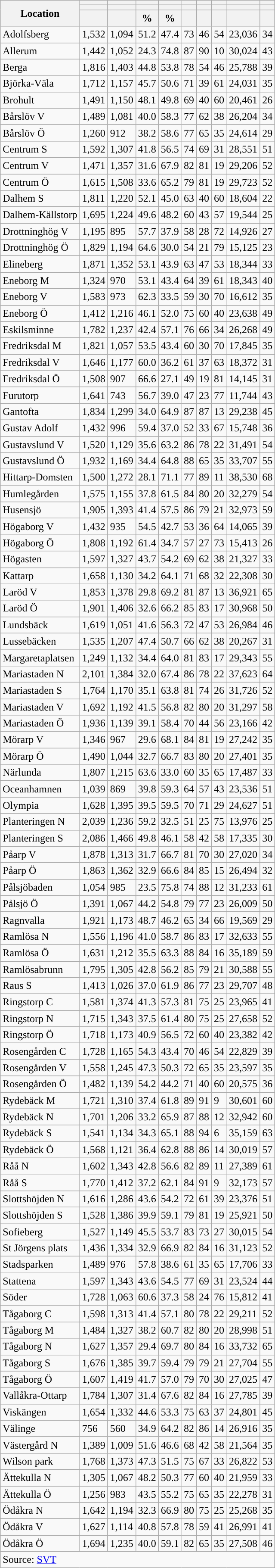<table role="presentation" class="wikitable sortable mw-collapsible mw-collapsed">
<tr>
<th rowspan="3">Location</th>
<th></th>
<th></th>
<th></th>
<th></th>
<th></th>
<th></th>
<th></th>
<th></th>
<th></th>
</tr>
<tr>
<th></th>
<th></th>
<th style="background:"></th>
<th style="background:"></th>
<th></th>
<th></th>
<th></th>
<th></th>
<th></th>
</tr>
<tr>
<th data-sort-type="number"></th>
<th data-sort-type="number"></th>
<th data-sort-type="number">%</th>
<th data-sort-type="number">%</th>
<th data-sort-type="number"></th>
<th data-sort-type="number"></th>
<th data-sort-type="number"></th>
<th data-sort-type="number"></th>
<th data-sort-type="number"></th>
</tr>
<tr>
<td align="left">Adolfsberg</td>
<td>1,532</td>
<td>1,094</td>
<td>51.2</td>
<td>47.4</td>
<td>73</td>
<td>46</td>
<td>54</td>
<td>23,036</td>
<td>34</td>
</tr>
<tr>
<td align="left">Allerum</td>
<td>1,442</td>
<td>1,052</td>
<td>24.3</td>
<td>74.8</td>
<td>87</td>
<td>90</td>
<td>10</td>
<td>30,024</td>
<td>43</td>
</tr>
<tr>
<td align="left">Berga</td>
<td>1,816</td>
<td>1,403</td>
<td>44.8</td>
<td>53.8</td>
<td>78</td>
<td>54</td>
<td>46</td>
<td>25,788</td>
<td>39</td>
</tr>
<tr>
<td align="left">Björka-Väla</td>
<td>1,712</td>
<td>1,157</td>
<td>45.7</td>
<td>50.6</td>
<td>71</td>
<td>39</td>
<td>61</td>
<td>24,031</td>
<td>35</td>
</tr>
<tr>
<td align="left">Brohult</td>
<td>1,491</td>
<td>1,150</td>
<td>48.1</td>
<td>49.8</td>
<td>69</td>
<td>40</td>
<td>60</td>
<td>20,461</td>
<td>26</td>
</tr>
<tr>
<td align="left">Bårslöv V</td>
<td>1,489</td>
<td>1,081</td>
<td>40.0</td>
<td>58.3</td>
<td>77</td>
<td>62</td>
<td>38</td>
<td>26,204</td>
<td>34</td>
</tr>
<tr>
<td align="left">Bårslöv Ö</td>
<td>1,260</td>
<td>912</td>
<td>38.2</td>
<td>58.6</td>
<td>77</td>
<td>65</td>
<td>35</td>
<td>24,614</td>
<td>29</td>
</tr>
<tr>
<td align="left">Centrum S</td>
<td>1,592</td>
<td>1,307</td>
<td>41.8</td>
<td>56.5</td>
<td>74</td>
<td>69</td>
<td>31</td>
<td>28,551</td>
<td>51</td>
</tr>
<tr>
<td align="left">Centrum V</td>
<td>1,471</td>
<td>1,357</td>
<td>31.6</td>
<td>67.9</td>
<td>82</td>
<td>81</td>
<td>19</td>
<td>29,206</td>
<td>52</td>
</tr>
<tr>
<td align="left">Centrum Ö</td>
<td>1,615</td>
<td>1,508</td>
<td>33.6</td>
<td>65.2</td>
<td>79</td>
<td>81</td>
<td>19</td>
<td>29,723</td>
<td>52</td>
</tr>
<tr>
<td align="left">Dalhem S</td>
<td>1,811</td>
<td>1,220</td>
<td>52.1</td>
<td>45.0</td>
<td>63</td>
<td>40</td>
<td>60</td>
<td>18,604</td>
<td>22</td>
</tr>
<tr>
<td align="left">Dalhem-Källstorp</td>
<td>1,695</td>
<td>1,224</td>
<td>49.6</td>
<td>48.2</td>
<td>60</td>
<td>43</td>
<td>57</td>
<td>19,544</td>
<td>25</td>
</tr>
<tr>
<td align="left">Drottninghög V</td>
<td>1,195</td>
<td>895</td>
<td>57.7</td>
<td>37.9</td>
<td>58</td>
<td>28</td>
<td>72</td>
<td>14,926</td>
<td>27</td>
</tr>
<tr>
<td align="left">Drottninghög Ö</td>
<td>1,829</td>
<td>1,194</td>
<td>64.6</td>
<td>30.0</td>
<td>54</td>
<td>21</td>
<td>79</td>
<td>15,125</td>
<td>23</td>
</tr>
<tr>
<td align="left">Elineberg</td>
<td>1,871</td>
<td>1,352</td>
<td>53.1</td>
<td>43.9</td>
<td>63</td>
<td>47</td>
<td>53</td>
<td>18,344</td>
<td>33</td>
</tr>
<tr>
<td align="left">Eneborg M</td>
<td>1,324</td>
<td>970</td>
<td>53.1</td>
<td>43.4</td>
<td>64</td>
<td>39</td>
<td>61</td>
<td>18,343</td>
<td>40</td>
</tr>
<tr>
<td align="left">Eneborg V</td>
<td>1,583</td>
<td>973</td>
<td>62.3</td>
<td>33.5</td>
<td>59</td>
<td>30</td>
<td>70</td>
<td>16,612</td>
<td>35</td>
</tr>
<tr>
<td align="left">Eneborg Ö</td>
<td>1,412</td>
<td>1,216</td>
<td>46.1</td>
<td>52.0</td>
<td>75</td>
<td>60</td>
<td>40</td>
<td>23,638</td>
<td>49</td>
</tr>
<tr>
<td align="left">Eskilsminne</td>
<td>1,782</td>
<td>1,237</td>
<td>42.4</td>
<td>57.1</td>
<td>76</td>
<td>66</td>
<td>34</td>
<td>26,268</td>
<td>49</td>
</tr>
<tr>
<td align="left">Fredriksdal M</td>
<td>1,821</td>
<td>1,057</td>
<td>53.5</td>
<td>43.4</td>
<td>60</td>
<td>30</td>
<td>70</td>
<td>17,845</td>
<td>35</td>
</tr>
<tr>
<td align="left">Fredriksdal V</td>
<td>1,646</td>
<td>1,177</td>
<td>60.0</td>
<td>36.2</td>
<td>61</td>
<td>37</td>
<td>63</td>
<td>18,372</td>
<td>31</td>
</tr>
<tr>
<td align="left">Fredriksdal Ö</td>
<td>1,508</td>
<td>907</td>
<td>66.6</td>
<td>27.1</td>
<td>49</td>
<td>19</td>
<td>81</td>
<td>14,145</td>
<td>31</td>
</tr>
<tr>
<td align="left">Furutorp</td>
<td>1,641</td>
<td>743</td>
<td>56.7</td>
<td>39.0</td>
<td>47</td>
<td>23</td>
<td>77</td>
<td>11,744</td>
<td>43</td>
</tr>
<tr>
<td align="left">Gantofta</td>
<td>1,834</td>
<td>1,299</td>
<td>34.0</td>
<td>64.9</td>
<td>87</td>
<td>87</td>
<td>13</td>
<td>29,238</td>
<td>45</td>
</tr>
<tr>
<td align="left">Gustav Adolf</td>
<td>1,432</td>
<td>996</td>
<td>59.4</td>
<td>37.0</td>
<td>52</td>
<td>33</td>
<td>67</td>
<td>15,748</td>
<td>36</td>
</tr>
<tr>
<td align="left">Gustavslund V</td>
<td>1,520</td>
<td>1,129</td>
<td>35.6</td>
<td>63.2</td>
<td>86</td>
<td>78</td>
<td>22</td>
<td>31,491</td>
<td>54</td>
</tr>
<tr>
<td align="left">Gustavslund Ö</td>
<td>1,932</td>
<td>1,169</td>
<td>34.4</td>
<td>64.8</td>
<td>88</td>
<td>65</td>
<td>35</td>
<td>33,707</td>
<td>55</td>
</tr>
<tr>
<td align="left">Hittarp-Domsten</td>
<td>1,500</td>
<td>1,272</td>
<td>28.1</td>
<td>71.1</td>
<td>77</td>
<td>89</td>
<td>11</td>
<td>38,530</td>
<td>68</td>
</tr>
<tr>
<td align="left">Humlegården</td>
<td>1,575</td>
<td>1,155</td>
<td>37.8</td>
<td>61.5</td>
<td>84</td>
<td>80</td>
<td>20</td>
<td>32,279</td>
<td>54</td>
</tr>
<tr>
<td align="left">Husensjö</td>
<td>1,905</td>
<td>1,393</td>
<td>41.4</td>
<td>57.5</td>
<td>86</td>
<td>79</td>
<td>21</td>
<td>32,973</td>
<td>59</td>
</tr>
<tr>
<td align="left">Högaborg V</td>
<td>1,432</td>
<td>935</td>
<td>54.5</td>
<td>42.7</td>
<td>53</td>
<td>36</td>
<td>64</td>
<td>14,065</td>
<td>39</td>
</tr>
<tr>
<td align="left">Högaborg Ö</td>
<td>1,808</td>
<td>1,192</td>
<td>61.4</td>
<td>34.7</td>
<td>57</td>
<td>27</td>
<td>73</td>
<td>15,413</td>
<td>26</td>
</tr>
<tr>
<td align="left">Högasten</td>
<td>1,597</td>
<td>1,327</td>
<td>43.7</td>
<td>54.2</td>
<td>69</td>
<td>62</td>
<td>38</td>
<td>21,327</td>
<td>33</td>
</tr>
<tr>
<td align="left">Kattarp</td>
<td>1,658</td>
<td>1,130</td>
<td>34.2</td>
<td>64.1</td>
<td>71</td>
<td>68</td>
<td>32</td>
<td>22,308</td>
<td>30</td>
</tr>
<tr>
<td align="left">Laröd V</td>
<td>1,853</td>
<td>1,378</td>
<td>29.8</td>
<td>69.2</td>
<td>81</td>
<td>87</td>
<td>13</td>
<td>36,921</td>
<td>65</td>
</tr>
<tr>
<td align="left">Laröd Ö</td>
<td>1,901</td>
<td>1,406</td>
<td>32.6</td>
<td>66.2</td>
<td>85</td>
<td>83</td>
<td>17</td>
<td>30,968</td>
<td>50</td>
</tr>
<tr>
<td align="left">Lundsbäck</td>
<td>1,619</td>
<td>1,051</td>
<td>41.6</td>
<td>56.3</td>
<td>72</td>
<td>47</td>
<td>53</td>
<td>26,984</td>
<td>46</td>
</tr>
<tr>
<td align="left">Lussebäcken</td>
<td>1,535</td>
<td>1,207</td>
<td>47.4</td>
<td>50.7</td>
<td>66</td>
<td>62</td>
<td>38</td>
<td>20,267</td>
<td>31</td>
</tr>
<tr>
<td align="left">Margaretaplatsen</td>
<td>1,249</td>
<td>1,132</td>
<td>34.4</td>
<td>64.0</td>
<td>81</td>
<td>83</td>
<td>17</td>
<td>29,343</td>
<td>55</td>
</tr>
<tr>
<td align="left">Mariastaden N</td>
<td>2,101</td>
<td>1,384</td>
<td>32.0</td>
<td>67.4</td>
<td>86</td>
<td>78</td>
<td>22</td>
<td>37,623</td>
<td>64</td>
</tr>
<tr>
<td align="left">Mariastaden S</td>
<td>1,764</td>
<td>1,170</td>
<td>35.1</td>
<td>63.8</td>
<td>81</td>
<td>74</td>
<td>26</td>
<td>31,726</td>
<td>52</td>
</tr>
<tr>
<td align="left">Mariastaden V</td>
<td>1,692</td>
<td>1,192</td>
<td>41.5</td>
<td>56.8</td>
<td>82</td>
<td>80</td>
<td>20</td>
<td>31,297</td>
<td>58</td>
</tr>
<tr>
<td align="left">Mariastaden Ö</td>
<td>1,936</td>
<td>1,139</td>
<td>39.1</td>
<td>58.4</td>
<td>70</td>
<td>44</td>
<td>56</td>
<td>23,166</td>
<td>42</td>
</tr>
<tr>
<td align="left">Mörarp V</td>
<td>1,346</td>
<td>967</td>
<td>29.6</td>
<td>68.1</td>
<td>84</td>
<td>81</td>
<td>19</td>
<td>27,242</td>
<td>35</td>
</tr>
<tr>
<td align="left">Mörarp Ö</td>
<td>1,490</td>
<td>1,044</td>
<td>32.7</td>
<td>66.7</td>
<td>83</td>
<td>80</td>
<td>20</td>
<td>27,401</td>
<td>35</td>
</tr>
<tr>
<td align="left">Närlunda</td>
<td>1,807</td>
<td>1,215</td>
<td>63.6</td>
<td>33.0</td>
<td>60</td>
<td>35</td>
<td>65</td>
<td>17,487</td>
<td>33</td>
</tr>
<tr>
<td align="left">Oceanhamnen</td>
<td>1,039</td>
<td>869</td>
<td>39.8</td>
<td>59.3</td>
<td>64</td>
<td>57</td>
<td>43</td>
<td>23,536</td>
<td>51</td>
</tr>
<tr>
<td align="left">Olympia</td>
<td>1,628</td>
<td>1,395</td>
<td>39.5</td>
<td>59.5</td>
<td>70</td>
<td>71</td>
<td>29</td>
<td>24,627</td>
<td>51</td>
</tr>
<tr>
<td align="left">Planteringen N</td>
<td>2,039</td>
<td>1,236</td>
<td>59.2</td>
<td>32.5</td>
<td>51</td>
<td>25</td>
<td>75</td>
<td>13,976</td>
<td>25</td>
</tr>
<tr>
<td align="left">Planteringen S</td>
<td>2,086</td>
<td>1,466</td>
<td>49.8</td>
<td>46.1</td>
<td>58</td>
<td>42</td>
<td>58</td>
<td>17,335</td>
<td>30</td>
</tr>
<tr>
<td align="left">Påarp V</td>
<td>1,878</td>
<td>1,313</td>
<td>31.7</td>
<td>66.7</td>
<td>81</td>
<td>70</td>
<td>30</td>
<td>27,020</td>
<td>34</td>
</tr>
<tr>
<td align="left">Påarp Ö</td>
<td>1,863</td>
<td>1,362</td>
<td>32.9</td>
<td>66.6</td>
<td>84</td>
<td>85</td>
<td>15</td>
<td>26,494</td>
<td>32</td>
</tr>
<tr>
<td align="left">Pålsjöbaden</td>
<td>1,054</td>
<td>985</td>
<td>23.5</td>
<td>75.8</td>
<td>74</td>
<td>88</td>
<td>12</td>
<td>31,233</td>
<td>61</td>
</tr>
<tr>
<td align="left">Pålsjö Ö</td>
<td>1,391</td>
<td>1,067</td>
<td>44.2</td>
<td>54.8</td>
<td>79</td>
<td>77</td>
<td>23</td>
<td>26,009</td>
<td>50</td>
</tr>
<tr>
<td align="left">Ragnvalla</td>
<td>1,921</td>
<td>1,173</td>
<td>48.7</td>
<td>46.2</td>
<td>65</td>
<td>34</td>
<td>66</td>
<td>19,569</td>
<td>29</td>
</tr>
<tr>
<td align="left">Ramlösa N</td>
<td>1,556</td>
<td>1,196</td>
<td>41.0</td>
<td>58.7</td>
<td>86</td>
<td>83</td>
<td>17</td>
<td>32,633</td>
<td>55</td>
</tr>
<tr>
<td align="left">Ramlösa Ö</td>
<td>1,631</td>
<td>1,212</td>
<td>35.5</td>
<td>63.3</td>
<td>88</td>
<td>84</td>
<td>16</td>
<td>35,189</td>
<td>59</td>
</tr>
<tr>
<td align="left">Ramlösabrunn</td>
<td>1,795</td>
<td>1,305</td>
<td>42.8</td>
<td>56.2</td>
<td>85</td>
<td>79</td>
<td>21</td>
<td>30,588</td>
<td>55</td>
</tr>
<tr>
<td align="left">Raus S</td>
<td>1,413</td>
<td>1,026</td>
<td>37.0</td>
<td>61.9</td>
<td>86</td>
<td>77</td>
<td>23</td>
<td>29,707</td>
<td>48</td>
</tr>
<tr>
<td align="left">Ringstorp C</td>
<td>1,581</td>
<td>1,374</td>
<td>41.3</td>
<td>57.3</td>
<td>81</td>
<td>75</td>
<td>25</td>
<td>23,965</td>
<td>41</td>
</tr>
<tr>
<td align="left">Ringstorp N</td>
<td>1,715</td>
<td>1,343</td>
<td>37.5</td>
<td>61.4</td>
<td>80</td>
<td>75</td>
<td>25</td>
<td>27,658</td>
<td>52</td>
</tr>
<tr>
<td align="left">Ringstorp Ö</td>
<td>1,718</td>
<td>1,173</td>
<td>40.9</td>
<td>56.5</td>
<td>72</td>
<td>60</td>
<td>40</td>
<td>23,382</td>
<td>42</td>
</tr>
<tr>
<td align="left">Rosengården C</td>
<td>1,728</td>
<td>1,165</td>
<td>54.3</td>
<td>43.4</td>
<td>70</td>
<td>46</td>
<td>54</td>
<td>22,829</td>
<td>39</td>
</tr>
<tr>
<td align="left">Rosengården V</td>
<td>1,558</td>
<td>1,245</td>
<td>47.3</td>
<td>50.3</td>
<td>72</td>
<td>65</td>
<td>35</td>
<td>23,597</td>
<td>35</td>
</tr>
<tr>
<td align="left">Rosengården Ö</td>
<td>1,482</td>
<td>1,139</td>
<td>54.2</td>
<td>44.2</td>
<td>71</td>
<td>40</td>
<td>60</td>
<td>20,575</td>
<td>36</td>
</tr>
<tr>
<td align="left">Rydebäck M</td>
<td>1,721</td>
<td>1,310</td>
<td>37.4</td>
<td>61.8</td>
<td>89</td>
<td>91</td>
<td>9</td>
<td>30,601</td>
<td>60</td>
</tr>
<tr>
<td align="left">Rydebäck N</td>
<td>1,701</td>
<td>1,206</td>
<td>33.2</td>
<td>65.9</td>
<td>87</td>
<td>88</td>
<td>12</td>
<td>32,942</td>
<td>60</td>
</tr>
<tr>
<td align="left">Rydebäck S</td>
<td>1,541</td>
<td>1,134</td>
<td>34.3</td>
<td>65.1</td>
<td>88</td>
<td>94</td>
<td>6</td>
<td>35,159</td>
<td>63</td>
</tr>
<tr>
<td align="left">Rydebäck Ö</td>
<td>1,568</td>
<td>1,121</td>
<td>36.4</td>
<td>62.8</td>
<td>88</td>
<td>86</td>
<td>14</td>
<td>30,019</td>
<td>57</td>
</tr>
<tr>
<td align="left">Råå N</td>
<td>1,602</td>
<td>1,343</td>
<td>42.8</td>
<td>56.6</td>
<td>82</td>
<td>89</td>
<td>11</td>
<td>27,389</td>
<td>61</td>
</tr>
<tr>
<td align="left">Råå S</td>
<td>1,770</td>
<td>1,412</td>
<td>37.2</td>
<td>62.1</td>
<td>84</td>
<td>91</td>
<td>9</td>
<td>32,173</td>
<td>57</td>
</tr>
<tr>
<td align="left">Slottshöjden N</td>
<td>1,616</td>
<td>1,286</td>
<td>43.6</td>
<td>54.2</td>
<td>72</td>
<td>61</td>
<td>39</td>
<td>23,376</td>
<td>51</td>
</tr>
<tr>
<td align="left">Slottshöjden S</td>
<td>1,528</td>
<td>1,386</td>
<td>39.9</td>
<td>59.1</td>
<td>79</td>
<td>81</td>
<td>19</td>
<td>25,921</td>
<td>50</td>
</tr>
<tr>
<td align="left">Sofieberg</td>
<td>1,527</td>
<td>1,149</td>
<td>45.5</td>
<td>53.7</td>
<td>83</td>
<td>73</td>
<td>27</td>
<td>30,015</td>
<td>54</td>
</tr>
<tr>
<td align="left">St Jörgens plats</td>
<td>1,436</td>
<td>1,334</td>
<td>32.9</td>
<td>66.9</td>
<td>82</td>
<td>84</td>
<td>16</td>
<td>31,123</td>
<td>52</td>
</tr>
<tr>
<td align="left">Stadsparken</td>
<td>1,489</td>
<td>976</td>
<td>57.8</td>
<td>38.6</td>
<td>61</td>
<td>35</td>
<td>65</td>
<td>17,706</td>
<td>33</td>
</tr>
<tr>
<td align="left">Stattena</td>
<td>1,597</td>
<td>1,343</td>
<td>43.6</td>
<td>54.5</td>
<td>77</td>
<td>69</td>
<td>31</td>
<td>23,524</td>
<td>44</td>
</tr>
<tr>
<td align="left">Söder</td>
<td>1,728</td>
<td>1,063</td>
<td>60.6</td>
<td>37.3</td>
<td>58</td>
<td>24</td>
<td>76</td>
<td>15,812</td>
<td>41</td>
</tr>
<tr>
<td align="left">Tågaborg C</td>
<td>1,598</td>
<td>1,313</td>
<td>41.4</td>
<td>57.1</td>
<td>80</td>
<td>78</td>
<td>22</td>
<td>29,211</td>
<td>52</td>
</tr>
<tr>
<td align="left">Tågaborg M</td>
<td>1,484</td>
<td>1,327</td>
<td>38.2</td>
<td>60.7</td>
<td>82</td>
<td>80</td>
<td>20</td>
<td>28,998</td>
<td>51</td>
</tr>
<tr>
<td align="left">Tågaborg N</td>
<td>1,627</td>
<td>1,357</td>
<td>29.4</td>
<td>69.7</td>
<td>80</td>
<td>84</td>
<td>16</td>
<td>33,732</td>
<td>65</td>
</tr>
<tr>
<td align="left">Tågaborg S</td>
<td>1,676</td>
<td>1,385</td>
<td>39.7</td>
<td>59.4</td>
<td>79</td>
<td>79</td>
<td>21</td>
<td>27,704</td>
<td>55</td>
</tr>
<tr>
<td align="left">Tågaborg Ö</td>
<td>1,607</td>
<td>1,419</td>
<td>41.7</td>
<td>57.0</td>
<td>79</td>
<td>70</td>
<td>30</td>
<td>27,025</td>
<td>47</td>
</tr>
<tr>
<td align="left">Vallåkra-Ottarp</td>
<td>1,784</td>
<td>1,307</td>
<td>31.4</td>
<td>67.6</td>
<td>82</td>
<td>84</td>
<td>16</td>
<td>27,785</td>
<td>39</td>
</tr>
<tr>
<td align="left">Viskängen</td>
<td>1,654</td>
<td>1,332</td>
<td>44.6</td>
<td>53.3</td>
<td>75</td>
<td>63</td>
<td>37</td>
<td>24,801</td>
<td>45</td>
</tr>
<tr>
<td align="left">Välinge</td>
<td>756</td>
<td>560</td>
<td>34.9</td>
<td>64.2</td>
<td>82</td>
<td>86</td>
<td>14</td>
<td>26,916</td>
<td>35</td>
</tr>
<tr>
<td align="left">Västergård N</td>
<td>1,389</td>
<td>1,009</td>
<td>51.6</td>
<td>46.6</td>
<td>68</td>
<td>42</td>
<td>58</td>
<td>21,564</td>
<td>35</td>
</tr>
<tr>
<td align="left">Wilson park</td>
<td>1,768</td>
<td>1,373</td>
<td>47.3</td>
<td>51.5</td>
<td>75</td>
<td>67</td>
<td>33</td>
<td>26,822</td>
<td>53</td>
</tr>
<tr>
<td align="left">Ättekulla N</td>
<td>1,305</td>
<td>1,067</td>
<td>48.2</td>
<td>50.3</td>
<td>77</td>
<td>60</td>
<td>40</td>
<td>21,959</td>
<td>33</td>
</tr>
<tr>
<td align="left">Ättekulla Ö</td>
<td>1,256</td>
<td>983</td>
<td>43.5</td>
<td>55.2</td>
<td>75</td>
<td>65</td>
<td>35</td>
<td>22,278</td>
<td>31</td>
</tr>
<tr>
<td align="left">Ödåkra N</td>
<td>1,642</td>
<td>1,194</td>
<td>32.3</td>
<td>66.9</td>
<td>80</td>
<td>75</td>
<td>25</td>
<td>25,268</td>
<td>35</td>
</tr>
<tr>
<td align="left">Ödåkra V</td>
<td>1,627</td>
<td>1,114</td>
<td>40.8</td>
<td>57.8</td>
<td>78</td>
<td>59</td>
<td>41</td>
<td>26,991</td>
<td>41</td>
</tr>
<tr>
<td align="left">Ödåkra Ö</td>
<td>1,694</td>
<td>1,235</td>
<td>40.0</td>
<td>59.1</td>
<td>82</td>
<td>65</td>
<td>35</td>
<td>27,508</td>
<td>46</td>
</tr>
<tr>
<td colspan="10" align="left">Source: <a href='#'>SVT</a></td>
</tr>
</table>
